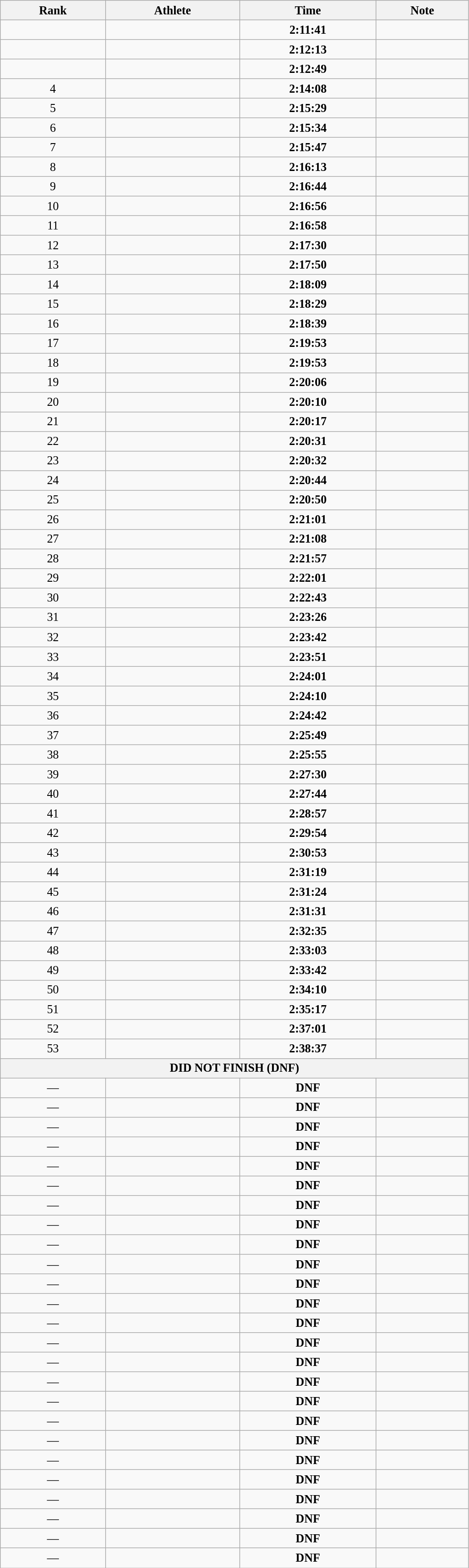<table class="wikitable" style=" text-align:center; font-size:110%;" width="55%">
<tr>
<th>Rank</th>
<th>Athlete</th>
<th>Time</th>
<th>Note</th>
</tr>
<tr>
<td></td>
<td align=left></td>
<td><strong>2:11:41</strong></td>
<td></td>
</tr>
<tr>
<td></td>
<td align=left></td>
<td><strong>2:12:13</strong></td>
<td></td>
</tr>
<tr>
<td></td>
<td align=left></td>
<td><strong>2:12:49</strong></td>
<td></td>
</tr>
<tr>
<td>4</td>
<td align=left></td>
<td><strong>2:14:08</strong></td>
<td></td>
</tr>
<tr>
<td>5</td>
<td align=left></td>
<td><strong>2:15:29</strong></td>
<td></td>
</tr>
<tr>
<td>6</td>
<td align=left></td>
<td><strong>2:15:34</strong></td>
<td></td>
</tr>
<tr>
<td>7</td>
<td align=left></td>
<td><strong>2:15:47</strong></td>
<td></td>
</tr>
<tr>
<td>8</td>
<td align=left></td>
<td><strong>2:16:13</strong></td>
<td></td>
</tr>
<tr>
<td>9</td>
<td align=left></td>
<td><strong>2:16:44</strong></td>
<td></td>
</tr>
<tr>
<td>10</td>
<td align=left></td>
<td><strong>2:16:56</strong></td>
<td></td>
</tr>
<tr>
<td>11</td>
<td align=left></td>
<td><strong>2:16:58</strong></td>
<td></td>
</tr>
<tr>
<td>12</td>
<td align=left></td>
<td><strong>2:17:30</strong></td>
<td></td>
</tr>
<tr>
<td>13</td>
<td align=left></td>
<td><strong>2:17:50</strong></td>
<td></td>
</tr>
<tr>
<td>14</td>
<td align=left></td>
<td><strong>2:18:09</strong></td>
<td></td>
</tr>
<tr>
<td>15</td>
<td align=left></td>
<td><strong>2:18:29</strong></td>
<td></td>
</tr>
<tr>
<td>16</td>
<td align=left></td>
<td><strong>2:18:39</strong></td>
<td></td>
</tr>
<tr>
<td>17</td>
<td align=left></td>
<td><strong>2:19:53</strong></td>
<td></td>
</tr>
<tr>
<td>18</td>
<td align=left></td>
<td><strong>2:19:53</strong></td>
<td></td>
</tr>
<tr>
<td>19</td>
<td align=left></td>
<td><strong>2:20:06</strong></td>
<td></td>
</tr>
<tr>
<td>20</td>
<td align=left></td>
<td><strong>2:20:10</strong></td>
<td></td>
</tr>
<tr>
<td>21</td>
<td align=left></td>
<td><strong>2:20:17</strong></td>
<td></td>
</tr>
<tr>
<td>22</td>
<td align=left></td>
<td><strong>2:20:31</strong></td>
<td></td>
</tr>
<tr>
<td>23</td>
<td align=left></td>
<td><strong>2:20:32</strong></td>
<td></td>
</tr>
<tr>
<td>24</td>
<td align=left></td>
<td><strong>2:20:44</strong></td>
<td></td>
</tr>
<tr>
<td>25</td>
<td align=left></td>
<td><strong>2:20:50</strong></td>
<td></td>
</tr>
<tr>
<td>26</td>
<td align=left></td>
<td><strong>2:21:01</strong></td>
<td></td>
</tr>
<tr>
<td>27</td>
<td align=left></td>
<td><strong>2:21:08</strong></td>
<td></td>
</tr>
<tr>
<td>28</td>
<td align=left></td>
<td><strong>2:21:57</strong></td>
<td></td>
</tr>
<tr>
<td>29</td>
<td align=left></td>
<td><strong>2:22:01</strong></td>
<td></td>
</tr>
<tr>
<td>30</td>
<td align=left></td>
<td><strong>2:22:43</strong></td>
<td></td>
</tr>
<tr>
<td>31</td>
<td align=left></td>
<td><strong>2:23:26</strong></td>
<td></td>
</tr>
<tr>
<td>32</td>
<td align=left></td>
<td><strong>2:23:42</strong></td>
<td></td>
</tr>
<tr>
<td>33</td>
<td align=left></td>
<td><strong>2:23:51</strong></td>
<td></td>
</tr>
<tr>
<td>34</td>
<td align=left></td>
<td><strong>2:24:01</strong></td>
<td></td>
</tr>
<tr>
<td>35</td>
<td align=left></td>
<td><strong>2:24:10</strong></td>
<td></td>
</tr>
<tr>
<td>36</td>
<td align=left></td>
<td><strong>2:24:42</strong></td>
<td></td>
</tr>
<tr>
<td>37</td>
<td align=left></td>
<td><strong>2:25:49</strong></td>
<td></td>
</tr>
<tr>
<td>38</td>
<td align=left></td>
<td><strong>2:25:55</strong></td>
<td></td>
</tr>
<tr>
<td>39</td>
<td align=left></td>
<td><strong>2:27:30</strong></td>
<td></td>
</tr>
<tr>
<td>40</td>
<td align=left></td>
<td><strong>2:27:44</strong></td>
<td></td>
</tr>
<tr>
<td>41</td>
<td align=left></td>
<td><strong>2:28:57</strong></td>
<td></td>
</tr>
<tr>
<td>42</td>
<td align=left></td>
<td><strong>2:29:54</strong></td>
<td></td>
</tr>
<tr>
<td>43</td>
<td align=left></td>
<td><strong>2:30:53</strong></td>
<td></td>
</tr>
<tr>
<td>44</td>
<td align=left></td>
<td><strong>2:31:19</strong></td>
<td></td>
</tr>
<tr>
<td>45</td>
<td align=left></td>
<td><strong>2:31:24</strong></td>
<td></td>
</tr>
<tr>
<td>46</td>
<td align=left></td>
<td><strong>2:31:31</strong></td>
<td></td>
</tr>
<tr>
<td>47</td>
<td align=left></td>
<td><strong>2:32:35</strong></td>
<td></td>
</tr>
<tr>
<td>48</td>
<td align=left></td>
<td><strong>2:33:03</strong></td>
<td></td>
</tr>
<tr>
<td>49</td>
<td align=left></td>
<td><strong>2:33:42</strong></td>
<td></td>
</tr>
<tr>
<td>50</td>
<td align=left></td>
<td><strong>2:34:10</strong></td>
<td></td>
</tr>
<tr>
<td>51</td>
<td align=left></td>
<td><strong>2:35:17</strong></td>
<td></td>
</tr>
<tr>
<td>52</td>
<td align=left></td>
<td><strong>2:37:01</strong></td>
<td></td>
</tr>
<tr>
<td>53</td>
<td align=left></td>
<td><strong>2:38:37</strong></td>
<td></td>
</tr>
<tr>
<th colspan="4">DID NOT FINISH (DNF)</th>
</tr>
<tr>
<td>—</td>
<td align=left></td>
<td><strong>DNF </strong></td>
<td></td>
</tr>
<tr>
<td>—</td>
<td align=left></td>
<td><strong>DNF </strong></td>
<td></td>
</tr>
<tr>
<td>—</td>
<td align=left></td>
<td><strong>DNF </strong></td>
<td></td>
</tr>
<tr>
<td>—</td>
<td align=left></td>
<td><strong>DNF </strong></td>
<td></td>
</tr>
<tr>
<td>—</td>
<td align=left></td>
<td><strong>DNF </strong></td>
<td></td>
</tr>
<tr>
<td>—</td>
<td align=left></td>
<td><strong>DNF </strong></td>
<td></td>
</tr>
<tr>
<td>—</td>
<td align=left></td>
<td><strong>DNF </strong></td>
<td></td>
</tr>
<tr>
<td>—</td>
<td align=left></td>
<td><strong>DNF </strong></td>
<td></td>
</tr>
<tr>
<td>—</td>
<td align=left></td>
<td><strong>DNF </strong></td>
<td></td>
</tr>
<tr>
<td>—</td>
<td align=left></td>
<td><strong>DNF </strong></td>
<td></td>
</tr>
<tr>
<td>—</td>
<td align=left></td>
<td><strong>DNF </strong></td>
<td></td>
</tr>
<tr>
<td>—</td>
<td align=left></td>
<td><strong>DNF </strong></td>
<td></td>
</tr>
<tr>
<td>—</td>
<td align=left></td>
<td><strong>DNF </strong></td>
<td></td>
</tr>
<tr>
<td>—</td>
<td align=left></td>
<td><strong>DNF </strong></td>
<td></td>
</tr>
<tr>
<td>—</td>
<td align=left></td>
<td><strong>DNF </strong></td>
<td></td>
</tr>
<tr>
<td>—</td>
<td align=left></td>
<td><strong>DNF </strong></td>
<td></td>
</tr>
<tr>
<td>—</td>
<td align=left></td>
<td><strong>DNF </strong></td>
<td></td>
</tr>
<tr>
<td>—</td>
<td align=left></td>
<td><strong>DNF </strong></td>
<td></td>
</tr>
<tr>
<td>—</td>
<td align=left></td>
<td><strong>DNF </strong></td>
<td></td>
</tr>
<tr>
<td>—</td>
<td align=left></td>
<td><strong>DNF </strong></td>
<td></td>
</tr>
<tr>
<td>—</td>
<td align=left></td>
<td><strong>DNF </strong></td>
<td></td>
</tr>
<tr>
<td>—</td>
<td align=left></td>
<td><strong>DNF </strong></td>
<td></td>
</tr>
<tr>
<td>—</td>
<td align=left></td>
<td><strong>DNF </strong></td>
<td></td>
</tr>
<tr>
<td>—</td>
<td align=left></td>
<td><strong>DNF </strong></td>
<td></td>
</tr>
<tr>
<td>—</td>
<td align=left></td>
<td><strong>DNF </strong></td>
<td></td>
</tr>
</table>
